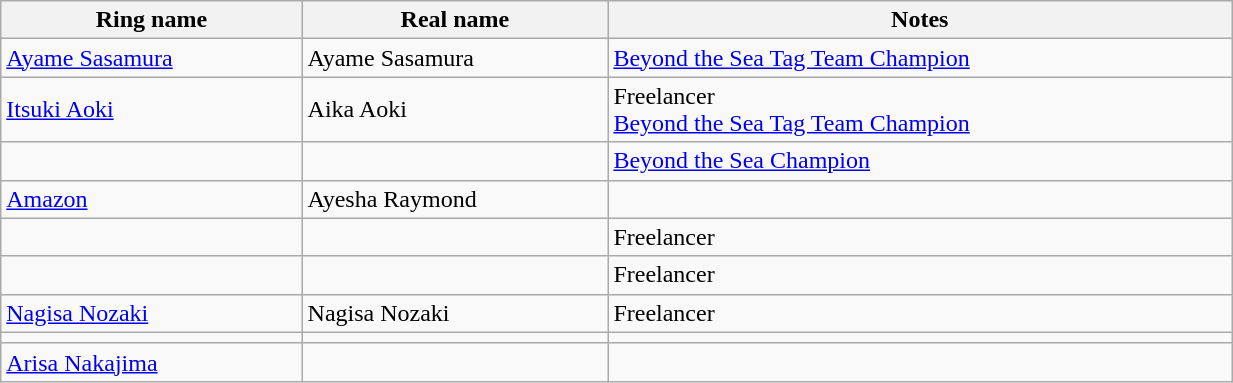<table class="wikitable sortable" align="left center" style="width:65%;">
<tr>
<th width:15%;">Ring name</th>
<th width:15%;">Real name</th>
<th width:25%;">Notes</th>
</tr>
<tr>
<td><a href='#'>Ayame Sasamura</a></td>
<td>Ayame Sasamura</td>
<td><a href='#'>Beyond the Sea Tag Team Champion</a></td>
</tr>
<tr>
<td><a href='#'>Itsuki Aoki</a></td>
<td>Aika Aoki</td>
<td>Freelancer<br><a href='#'>Beyond the Sea Tag Team Champion</a></td>
</tr>
<tr>
<td></td>
<td></td>
<td><a href='#'>Beyond the Sea Champion</a></td>
</tr>
<tr>
<td><a href='#'>Amazon</a></td>
<td>Ayesha Raymond</td>
<td></td>
</tr>
<tr>
<td></td>
<td></td>
<td>Freelancer</td>
</tr>
<tr>
<td></td>
<td></td>
<td>Freelancer</td>
</tr>
<tr>
<td><a href='#'>Nagisa Nozaki</a></td>
<td>Nagisa Nozaki</td>
<td>Freelancer</td>
</tr>
<tr>
<td></td>
<td></td>
<td></td>
</tr>
<tr>
<td><a href='#'>Arisa Nakajima</a></td>
<td></td>
<td></td>
</tr>
</table>
